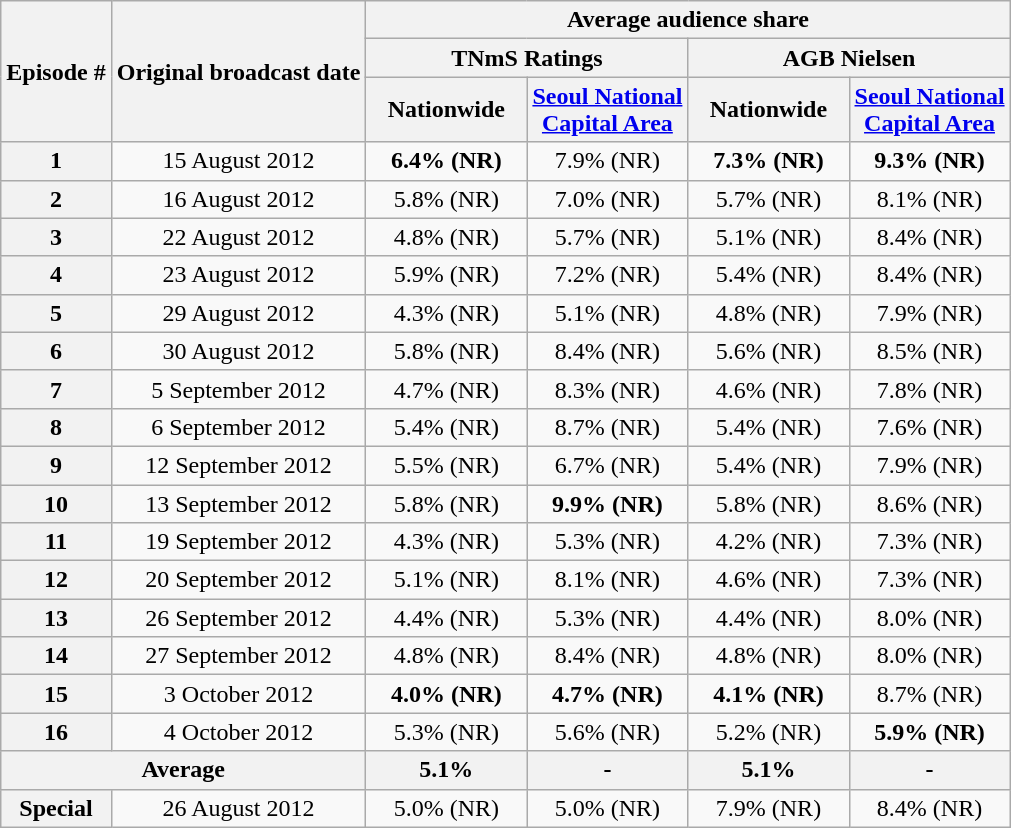<table class=wikitable style="text-align:center">
<tr>
<th rowspan="3">Episode #</th>
<th rowspan="3">Original broadcast date</th>
<th colspan="4">Average audience share</th>
</tr>
<tr>
<th colspan="2">TNmS Ratings</th>
<th colspan="2">AGB Nielsen</th>
</tr>
<tr>
<th width=100>Nationwide</th>
<th width=100><a href='#'>Seoul National Capital Area</a></th>
<th width=100>Nationwide</th>
<th width=100><a href='#'>Seoul National Capital Area</a></th>
</tr>
<tr>
<th>1</th>
<td>15 August 2012</td>
<td><span><strong>6.4% (NR)</strong></span></td>
<td>7.9% (NR)</td>
<td><span><strong>7.3% (NR)</strong></span></td>
<td><span><strong>9.3% (NR)</strong></span></td>
</tr>
<tr>
<th>2</th>
<td>16 August 2012</td>
<td>5.8% (NR)</td>
<td>7.0% (NR)</td>
<td>5.7% (NR)</td>
<td>8.1% (NR)</td>
</tr>
<tr>
<th>3</th>
<td>22 August 2012</td>
<td>4.8% (NR)</td>
<td>5.7% (NR)</td>
<td>5.1% (NR)</td>
<td>8.4% (NR)</td>
</tr>
<tr>
<th>4</th>
<td>23 August 2012</td>
<td>5.9% (NR)</td>
<td>7.2% (NR)</td>
<td>5.4% (NR)</td>
<td>8.4% (NR)</td>
</tr>
<tr>
<th>5</th>
<td>29 August 2012</td>
<td>4.3% (NR)</td>
<td>5.1% (NR)</td>
<td>4.8% (NR)</td>
<td>7.9% (NR)</td>
</tr>
<tr>
<th>6</th>
<td>30 August 2012</td>
<td>5.8% (NR)</td>
<td>8.4% (NR)</td>
<td>5.6% (NR)</td>
<td>8.5% (NR)</td>
</tr>
<tr>
<th>7</th>
<td>5 September 2012</td>
<td>4.7% (NR)</td>
<td>8.3% (NR)</td>
<td>4.6% (NR)</td>
<td>7.8% (NR)</td>
</tr>
<tr>
<th>8</th>
<td>6 September 2012</td>
<td>5.4% (NR)</td>
<td>8.7% (NR)</td>
<td>5.4% (NR)</td>
<td>7.6% (NR)</td>
</tr>
<tr>
<th>9</th>
<td>12 September 2012</td>
<td>5.5% (NR)</td>
<td>6.7% (NR)</td>
<td>5.4% (NR)</td>
<td>7.9% (NR)</td>
</tr>
<tr>
<th>10</th>
<td>13 September 2012</td>
<td>5.8% (NR)</td>
<td><span><strong>9.9% (NR)</strong></span></td>
<td>5.8% (NR)</td>
<td>8.6% (NR)</td>
</tr>
<tr>
<th>11</th>
<td>19 September 2012</td>
<td>4.3% (NR)</td>
<td>5.3% (NR)</td>
<td>4.2% (NR)</td>
<td>7.3% (NR)</td>
</tr>
<tr>
<th>12</th>
<td>20 September 2012</td>
<td>5.1% (NR)</td>
<td>8.1% (NR)</td>
<td>4.6% (NR)</td>
<td>7.3% (NR)</td>
</tr>
<tr>
<th>13</th>
<td>26 September 2012</td>
<td>4.4% (NR)</td>
<td>5.3% (NR)</td>
<td>4.4% (NR)</td>
<td>8.0% (NR)</td>
</tr>
<tr>
<th>14</th>
<td>27 September 2012</td>
<td>4.8% (NR)</td>
<td>8.4% (NR)</td>
<td>4.8% (NR)</td>
<td>8.0% (NR)</td>
</tr>
<tr>
<th>15</th>
<td>3 October 2012</td>
<td><span><strong>4.0% (NR)</strong></span></td>
<td><span><strong>4.7% (NR)</strong></span></td>
<td><span><strong>4.1% (NR)</strong></span></td>
<td>8.7% (NR)</td>
</tr>
<tr>
<th>16</th>
<td>4 October 2012</td>
<td>5.3% (NR)</td>
<td>5.6% (NR)</td>
<td>5.2% (NR)</td>
<td><span><strong>5.9% (NR)</strong></span></td>
</tr>
<tr>
<th colspan=2>Average</th>
<th><span><strong>5.1%</strong></span></th>
<th><span><strong>-</strong></span></th>
<th><span><strong>5.1%</strong></span></th>
<th><span><strong>-</strong></span></th>
</tr>
<tr>
<th>Special</th>
<td>26 August 2012</td>
<td>5.0% (NR)</td>
<td>5.0% (NR)</td>
<td>7.9% (NR)</td>
<td>8.4% (NR)</td>
</tr>
</table>
